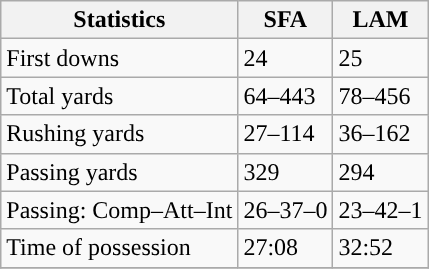<table class="wikitable" style="float: left;">
<tr>
<th>Statistics</th>
<th>SFA</th>
<th>LAM</th>
</tr>
<tr>
<td>First downs</td>
<td>24</td>
<td>25</td>
</tr>
<tr>
<td>Total yards</td>
<td>64–443</td>
<td>78–456</td>
</tr>
<tr>
<td>Rushing yards</td>
<td>27–114</td>
<td>36–162</td>
</tr>
<tr>
<td>Passing yards</td>
<td>329</td>
<td>294</td>
</tr>
<tr>
<td>Passing: Comp–Att–Int</td>
<td>26–37–0</td>
<td>23–42–1</td>
</tr>
<tr>
<td>Time of possession</td>
<td>27:08</td>
<td>32:52</td>
</tr>
<tr>
</tr>
</table>
